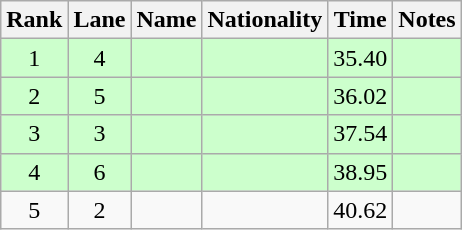<table class="wikitable sortable" style="text-align:center">
<tr>
<th>Rank</th>
<th>Lane</th>
<th>Name</th>
<th>Nationality</th>
<th>Time</th>
<th>Notes</th>
</tr>
<tr bgcolor=ccffcc>
<td>1</td>
<td>4</td>
<td align=left></td>
<td align=left></td>
<td>35.40</td>
<td><strong></strong></td>
</tr>
<tr bgcolor=ccffcc>
<td>2</td>
<td>5</td>
<td align=left></td>
<td align=left></td>
<td>36.02</td>
<td><strong></strong></td>
</tr>
<tr bgcolor=ccffcc>
<td>3</td>
<td>3</td>
<td align=left></td>
<td align=left></td>
<td>37.54</td>
<td><strong></strong></td>
</tr>
<tr bgcolor=ccffcc>
<td>4</td>
<td>6</td>
<td align=left></td>
<td align=left></td>
<td>38.95</td>
<td><strong></strong></td>
</tr>
<tr>
<td>5</td>
<td>2</td>
<td align=left></td>
<td align=left></td>
<td>40.62</td>
<td></td>
</tr>
</table>
